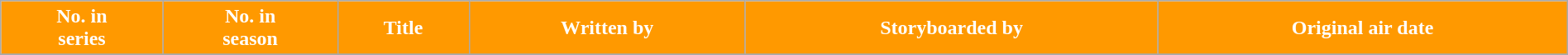<table class="wikitable plainrowheaders" style="width:100%; margin:auto;">
<tr>
<th style="background-color: #FF9900; color:white;">No. in<br>series</th>
<th style="background-color: #FF9900; color:white;">No. in<br>season</th>
<th style="background-color: #FF9900; color:white;">Title</th>
<th style="background-color: #FF9900; color:white;">Written by</th>
<th style="background-color: #FF9900; color:white;">Storyboarded by</th>
<th style="background-color: #FF9900; color:white;">Original air date</th>
</tr>
<tr>
</tr>
</table>
